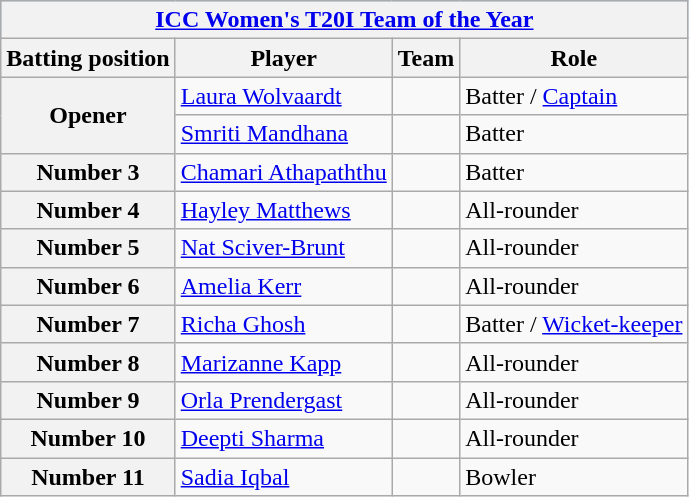<table class="wikitable plainrowheaders">
<tr style="background:#9cf;">
<th colspan="5"><a href='#'>ICC Women's T20I Team of the Year</a></th>
</tr>
<tr>
<th>Batting position</th>
<th>Player</th>
<th>Team</th>
<th>Role</th>
</tr>
<tr>
<th scope=row style=text-align:center; rowspan=2>Opener</th>
<td><a href='#'>Laura Wolvaardt</a></td>
<td></td>
<td>Batter / <a href='#'>Captain</a></td>
</tr>
<tr>
<td><a href='#'>Smriti Mandhana</a></td>
<td></td>
<td>Batter</td>
</tr>
<tr>
<th scope=row style=text-align:center;>Number 3</th>
<td><a href='#'>Chamari Athapaththu</a></td>
<td></td>
<td>Batter</td>
</tr>
<tr>
<th scope=row style=text-align:center;>Number 4</th>
<td><a href='#'>Hayley Matthews</a></td>
<td></td>
<td>All-rounder</td>
</tr>
<tr>
<th scope=row style=text-align:center;>Number 5</th>
<td><a href='#'>Nat Sciver-Brunt</a></td>
<td></td>
<td>All-rounder</td>
</tr>
<tr>
<th scope=row style=text-align:center;>Number 6</th>
<td><a href='#'>Amelia Kerr</a></td>
<td></td>
<td>All-rounder</td>
</tr>
<tr>
<th scope=row style=text-align:center;>Number 7</th>
<td><a href='#'>Richa Ghosh</a></td>
<td></td>
<td>Batter / <a href='#'>Wicket-keeper</a></td>
</tr>
<tr>
<th scope=row style=text-align:center;>Number 8</th>
<td><a href='#'>Marizanne Kapp</a></td>
<td></td>
<td>All-rounder</td>
</tr>
<tr>
<th scope=row style=text-align:center;>Number 9</th>
<td><a href='#'>Orla Prendergast</a></td>
<td></td>
<td>All-rounder</td>
</tr>
<tr>
<th scope=row style=text-align:center;>Number 10</th>
<td><a href='#'>Deepti Sharma</a></td>
<td></td>
<td>All-rounder</td>
</tr>
<tr>
<th scope=row style=text-align:center;>Number 11</th>
<td><a href='#'>Sadia Iqbal</a></td>
<td></td>
<td>Bowler</td>
</tr>
</table>
